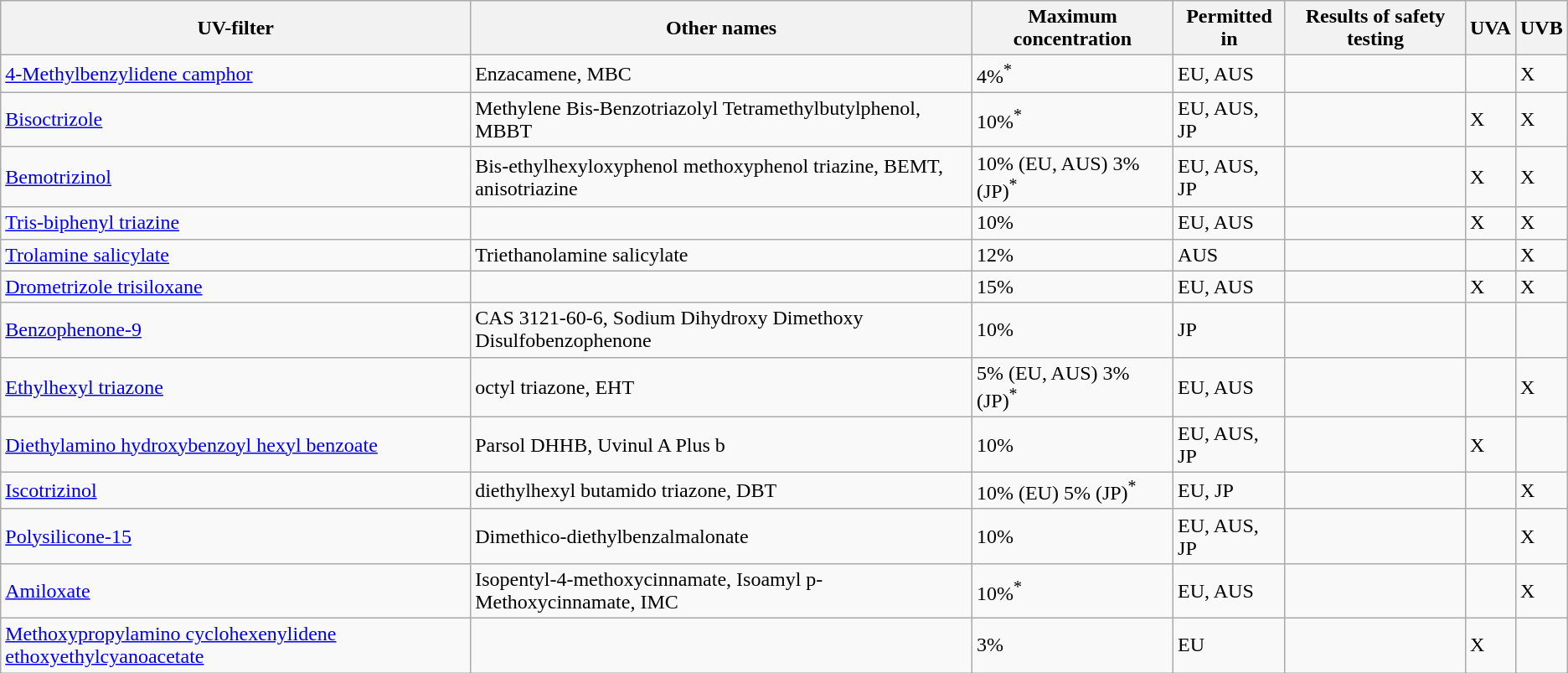<table class="wikitable">
<tr>
<th>UV-filter</th>
<th>Other names</th>
<th>Maximum concentration</th>
<th>Permitted in</th>
<th>Results of safety testing</th>
<th>UVA</th>
<th>UVB</th>
</tr>
<tr>
<td><a href='#'>4-Methylbenzylidene camphor</a></td>
<td>Enzacamene, MBC</td>
<td>4%<sup>*</sup></td>
<td>EU, AUS</td>
<td></td>
<td></td>
<td>X</td>
</tr>
<tr>
<td><a href='#'>Bisoctrizole</a></td>
<td>Methylene Bis-Benzotriazolyl Tetramethylbutylphenol, MBBT</td>
<td>10%<sup>*</sup></td>
<td>EU, AUS, JP</td>
<td></td>
<td>X</td>
<td>X</td>
</tr>
<tr>
<td><a href='#'>Bemotrizinol</a></td>
<td>Bis-ethylhexyloxyphenol methoxyphenol triazine, BEMT, anisotriazine</td>
<td>10% (EU, AUS) 3% (JP)<sup>*</sup></td>
<td>EU, AUS, JP</td>
<td></td>
<td>X</td>
<td>X</td>
</tr>
<tr>
<td><a href='#'>Tris-biphenyl triazine</a></td>
<td></td>
<td>10%</td>
<td>EU, AUS</td>
<td></td>
<td>X</td>
<td>X</td>
</tr>
<tr>
<td><a href='#'>Trolamine salicylate</a></td>
<td>Triethanolamine salicylate</td>
<td>12%</td>
<td>AUS</td>
<td></td>
<td></td>
<td>X</td>
</tr>
<tr>
<td><a href='#'>Drometrizole trisiloxane</a></td>
<td></td>
<td>15%</td>
<td>EU, AUS</td>
<td></td>
<td>X</td>
<td>X</td>
</tr>
<tr>
<td><a href='#'>Benzophenone-9</a></td>
<td>CAS 3121-60-6, Sodium Dihydroxy Dimethoxy Disulfobenzophenone </td>
<td>10%</td>
<td>JP</td>
<td></td>
<td></td>
<td></td>
</tr>
<tr>
<td><a href='#'>Ethylhexyl triazone</a></td>
<td>octyl triazone, EHT</td>
<td>5% (EU, AUS) 3% (JP)<sup>*</sup></td>
<td>EU, AUS</td>
<td></td>
<td></td>
<td>X</td>
</tr>
<tr>
<td><a href='#'>Diethylamino hydroxybenzoyl hexyl benzoate</a></td>
<td>Parsol DHHB, Uvinul A Plus b</td>
<td>10%</td>
<td>EU, AUS, JP</td>
<td></td>
<td>X</td>
<td></td>
</tr>
<tr>
<td><a href='#'>Iscotrizinol</a></td>
<td>diethylhexyl butamido triazone, DBT</td>
<td>10% (EU) 5% (JP)<sup>*</sup></td>
<td>EU, JP</td>
<td></td>
<td></td>
<td>X</td>
</tr>
<tr>
<td><a href='#'>Polysilicone-15</a></td>
<td>Dimethico-diethylbenzalmalonate</td>
<td>10%</td>
<td>EU, AUS, JP</td>
<td></td>
<td></td>
<td>X</td>
</tr>
<tr>
<td><a href='#'>Amiloxate</a></td>
<td>Isopentyl-4-methoxycinnamate, Isoamyl p-Methoxycinnamate, IMC</td>
<td>10%<sup>*</sup></td>
<td>EU, AUS</td>
<td></td>
<td></td>
<td>X</td>
</tr>
<tr>
<td><a href='#'>Methoxypropylamino cyclohexenylidene ethoxyethylcyanoacetate</a></td>
<td></td>
<td>3%</td>
<td>EU</td>
<td></td>
<td>X</td>
<td></td>
</tr>
</table>
